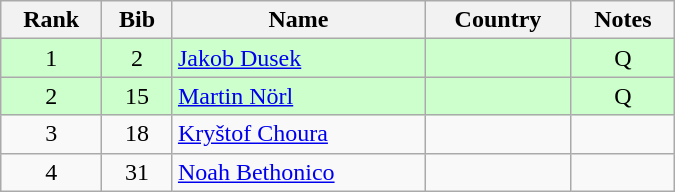<table class="wikitable" style="text-align:center; width:450px">
<tr>
<th>Rank</th>
<th>Bib</th>
<th>Name</th>
<th>Country</th>
<th>Notes</th>
</tr>
<tr bgcolor=ccffcc>
<td>1</td>
<td>2</td>
<td align=left><a href='#'>Jakob Dusek</a></td>
<td align=left></td>
<td>Q</td>
</tr>
<tr bgcolor=ccffcc>
<td>2</td>
<td>15</td>
<td align=left><a href='#'>Martin Nörl</a></td>
<td align=left></td>
<td>Q</td>
</tr>
<tr>
<td>3</td>
<td>18</td>
<td align=left><a href='#'>Kryštof Choura</a></td>
<td align=left></td>
<td></td>
</tr>
<tr>
<td>4</td>
<td>31</td>
<td align=left><a href='#'>Noah Bethonico</a></td>
<td align=left></td>
<td></td>
</tr>
</table>
